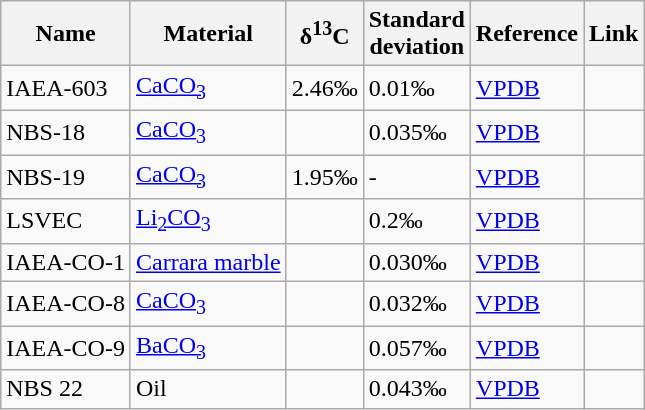<table class="wikitable sortable mw-collapsible">
<tr>
<th>Name</th>
<th>Material</th>
<th>δ<sup>13</sup>C</th>
<th>Standard<br>deviation</th>
<th>Reference</th>
<th>Link</th>
</tr>
<tr>
<td>IAEA-603</td>
<td><a href='#'>CaCO<sub>3</sub></a></td>
<td>2.46‰</td>
<td>0.01‰</td>
<td><a href='#'>VPDB</a></td>
<td></td>
</tr>
<tr>
<td>NBS-18</td>
<td><a href='#'>CaCO<sub>3</sub></a></td>
<td></td>
<td>0.035‰</td>
<td><a href='#'>VPDB</a></td>
<td></td>
</tr>
<tr>
<td>NBS-19</td>
<td><a href='#'>CaCO<sub>3</sub></a></td>
<td>1.95‰</td>
<td>-</td>
<td><a href='#'>VPDB</a></td>
<td></td>
</tr>
<tr>
<td>LSVEC</td>
<td><a href='#'>Li<sub>2</sub>CO<sub>3</sub></a></td>
<td></td>
<td>0.2‰</td>
<td><a href='#'>VPDB</a></td>
<td></td>
</tr>
<tr>
<td>IAEA-CO-1</td>
<td><a href='#'>Carrara marble</a></td>
<td></td>
<td>0.030‰</td>
<td><a href='#'>VPDB</a></td>
<td></td>
</tr>
<tr>
<td>IAEA-CO-8</td>
<td><a href='#'>CaCO<sub>3</sub></a></td>
<td></td>
<td>0.032‰</td>
<td><a href='#'>VPDB</a></td>
<td></td>
</tr>
<tr>
<td>IAEA-CO-9</td>
<td><a href='#'>BaCO<sub>3</sub></a></td>
<td></td>
<td>0.057‰</td>
<td><a href='#'>VPDB</a></td>
<td></td>
</tr>
<tr>
<td>NBS 22</td>
<td>Oil</td>
<td></td>
<td>0.043‰</td>
<td><a href='#'>VPDB</a></td>
<td></td>
</tr>
</table>
